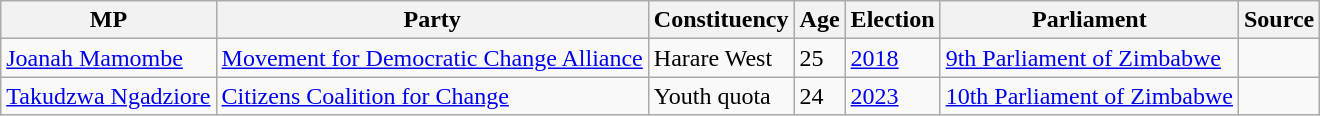<table class="wikitable">
<tr>
<th>MP</th>
<th>Party</th>
<th>Constituency</th>
<th>Age</th>
<th>Election</th>
<th>Parliament</th>
<th>Source</th>
</tr>
<tr>
<td><a href='#'>Joanah Mamombe</a></td>
<td><a href='#'>Movement for Democratic Change Alliance</a></td>
<td>Harare West</td>
<td>25</td>
<td><a href='#'>2018</a></td>
<td><a href='#'>9th Parliament of Zimbabwe</a></td>
<td></td>
</tr>
<tr>
<td><a href='#'>Takudzwa Ngadziore</a></td>
<td><a href='#'>Citizens Coalition for Change</a></td>
<td>Youth quota</td>
<td>24</td>
<td><a href='#'>2023</a></td>
<td><a href='#'>10th Parliament of Zimbabwe</a></td>
<td></td>
</tr>
</table>
